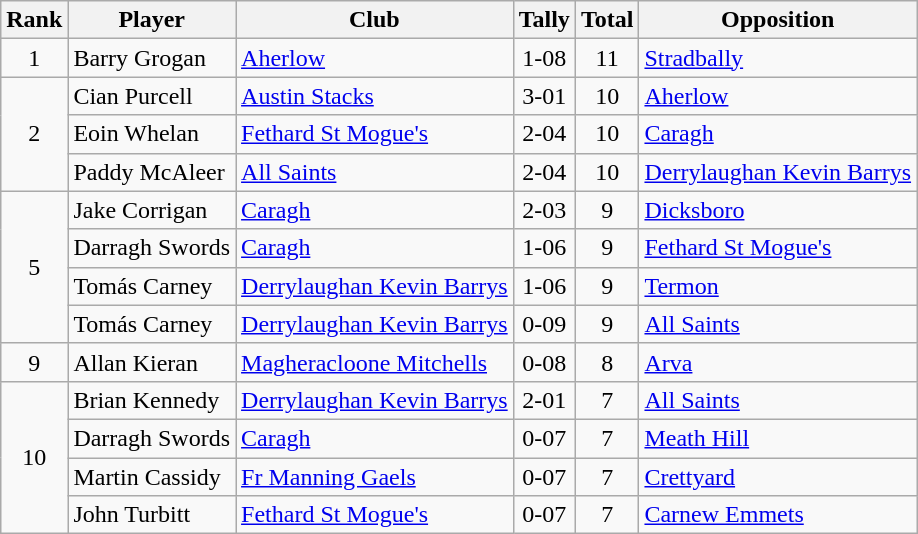<table class="wikitable">
<tr>
<th>Rank</th>
<th>Player</th>
<th>Club</th>
<th>Tally</th>
<th>Total</th>
<th>Opposition</th>
</tr>
<tr>
<td rowspan="1" style="text-align:center;">1</td>
<td>Barry Grogan</td>
<td><a href='#'>Aherlow</a></td>
<td align=center>1-08</td>
<td align=center>11</td>
<td><a href='#'>Stradbally</a></td>
</tr>
<tr>
<td rowspan="3" style="text-align:center;">2</td>
<td>Cian Purcell</td>
<td><a href='#'>Austin Stacks</a></td>
<td align=center>3-01</td>
<td align=center>10</td>
<td><a href='#'>Aherlow</a></td>
</tr>
<tr>
<td>Eoin Whelan</td>
<td><a href='#'>Fethard St Mogue's</a></td>
<td align=center>2-04</td>
<td align=center>10</td>
<td><a href='#'>Caragh</a></td>
</tr>
<tr>
<td>Paddy McAleer</td>
<td><a href='#'>All Saints</a></td>
<td align=center>2-04</td>
<td align=center>10</td>
<td><a href='#'>Derrylaughan Kevin Barrys</a></td>
</tr>
<tr>
<td rowspan="4" style="text-align:center;">5</td>
<td>Jake Corrigan</td>
<td><a href='#'>Caragh</a></td>
<td align=center>2-03</td>
<td align=center>9</td>
<td><a href='#'>Dicksboro</a></td>
</tr>
<tr>
<td>Darragh Swords</td>
<td><a href='#'>Caragh</a></td>
<td align=center>1-06</td>
<td align=center>9</td>
<td><a href='#'>Fethard St Mogue's</a></td>
</tr>
<tr>
<td>Tomás Carney</td>
<td><a href='#'>Derrylaughan Kevin Barrys</a></td>
<td align=center>1-06</td>
<td align=center>9</td>
<td><a href='#'>Termon</a></td>
</tr>
<tr>
<td>Tomás Carney</td>
<td><a href='#'>Derrylaughan Kevin Barrys</a></td>
<td align=center>0-09</td>
<td align=center>9</td>
<td><a href='#'>All Saints</a></td>
</tr>
<tr>
<td rowspan="1" style="text-align:center;">9</td>
<td>Allan Kieran</td>
<td><a href='#'>Magheracloone Mitchells</a></td>
<td align=center>0-08</td>
<td align=center>8</td>
<td><a href='#'>Arva</a></td>
</tr>
<tr>
<td rowspan="4" style="text-align:center;">10</td>
<td>Brian Kennedy</td>
<td><a href='#'>Derrylaughan Kevin Barrys</a></td>
<td align=center>2-01</td>
<td align=center>7</td>
<td><a href='#'>All Saints</a></td>
</tr>
<tr>
<td>Darragh Swords</td>
<td><a href='#'>Caragh</a></td>
<td align=center>0-07</td>
<td align=center>7</td>
<td><a href='#'>Meath Hill</a></td>
</tr>
<tr>
<td>Martin Cassidy</td>
<td><a href='#'>Fr Manning Gaels</a></td>
<td align=center>0-07</td>
<td align=center>7</td>
<td><a href='#'>Crettyard</a></td>
</tr>
<tr>
<td>John Turbitt</td>
<td><a href='#'>Fethard St Mogue's</a></td>
<td align=center>0-07</td>
<td align=center>7</td>
<td><a href='#'>Carnew Emmets</a></td>
</tr>
</table>
